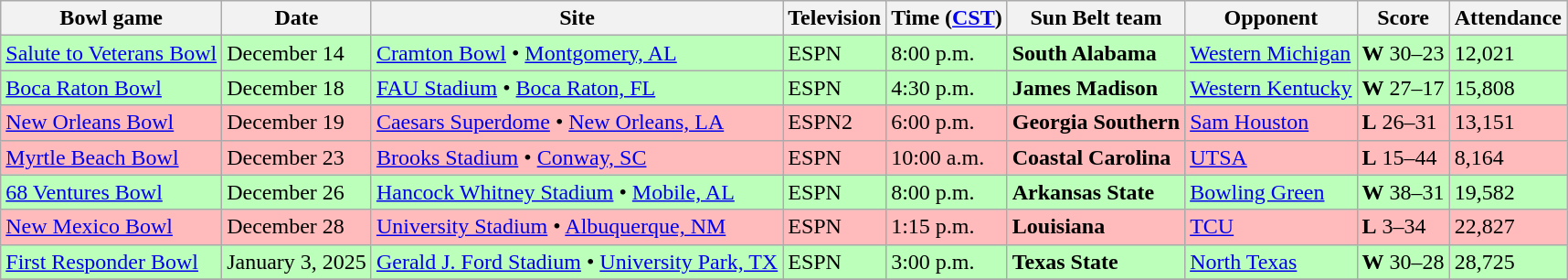<table class="wikitable">
<tr>
<th>Bowl game</th>
<th>Date</th>
<th>Site</th>
<th>Television</th>
<th>Time (<a href='#'>CST</a>)</th>
<th>Sun Belt team</th>
<th>Opponent</th>
<th>Score</th>
<th>Attendance</th>
</tr>
<tr style="background:#bfb;">
<td><a href='#'>Salute to Veterans Bowl</a></td>
<td>December 14</td>
<td><a href='#'>Cramton Bowl</a> • <a href='#'>Montgomery, AL</a></td>
<td>ESPN</td>
<td>8:00 p.m.</td>
<td><strong>South Alabama</strong></td>
<td><a href='#'>Western Michigan</a></td>
<td><strong>W</strong> 30–23</td>
<td>12,021</td>
</tr>
<tr style="background:#bfb;">
<td><a href='#'>Boca Raton Bowl</a></td>
<td>December 18</td>
<td><a href='#'>FAU Stadium</a> • <a href='#'>Boca Raton, FL</a></td>
<td>ESPN</td>
<td>4:30 p.m.</td>
<td><strong>James Madison</strong></td>
<td><a href='#'>Western Kentucky</a></td>
<td><strong>W</strong> 27–17</td>
<td>15,808</td>
</tr>
<tr style="background:#fbb;">
<td><a href='#'>New Orleans Bowl</a></td>
<td>December 19</td>
<td><a href='#'>Caesars Superdome</a> • <a href='#'>New Orleans, LA</a></td>
<td>ESPN2</td>
<td>6:00 p.m.</td>
<td><strong>Georgia Southern</strong></td>
<td><a href='#'>Sam Houston</a></td>
<td><strong>L</strong> 26–31</td>
<td>13,151</td>
</tr>
<tr style="background:#fbb;">
<td><a href='#'>Myrtle Beach Bowl</a></td>
<td>December 23</td>
<td><a href='#'>Brooks Stadium</a> • <a href='#'>Conway, SC</a></td>
<td>ESPN</td>
<td>10:00 a.m.</td>
<td><strong>Coastal Carolina</strong></td>
<td><a href='#'>UTSA</a></td>
<td><strong>L</strong> 15–44</td>
<td>8,164</td>
</tr>
<tr style="background:#bfb;">
<td><a href='#'>68 Ventures Bowl</a></td>
<td>December 26</td>
<td><a href='#'>Hancock Whitney Stadium</a> • <a href='#'>Mobile, AL</a></td>
<td>ESPN</td>
<td>8:00 p.m.</td>
<td><strong>Arkansas State</strong></td>
<td><a href='#'>Bowling Green</a></td>
<td><strong>W</strong> 38–31</td>
<td>19,582</td>
</tr>
<tr style="background:#fbb;">
<td><a href='#'>New Mexico Bowl</a></td>
<td>December 28</td>
<td><a href='#'>University Stadium</a> • <a href='#'>Albuquerque, NM</a></td>
<td>ESPN</td>
<td>1:15 p.m.</td>
<td><strong>Louisiana</strong></td>
<td><a href='#'>TCU</a></td>
<td><strong>L</strong> 3–34</td>
<td>22,827</td>
</tr>
<tr style="background:#bfb;">
<td><a href='#'>First Responder Bowl</a></td>
<td>January 3, 2025</td>
<td><a href='#'>Gerald J. Ford Stadium</a> • <a href='#'>University Park, TX</a></td>
<td>ESPN</td>
<td>3:00 p.m.</td>
<td><strong>Texas State</strong></td>
<td><a href='#'>North Texas</a></td>
<td><strong>W</strong> 30–28</td>
<td>28,725</td>
</tr>
<tr>
</tr>
</table>
